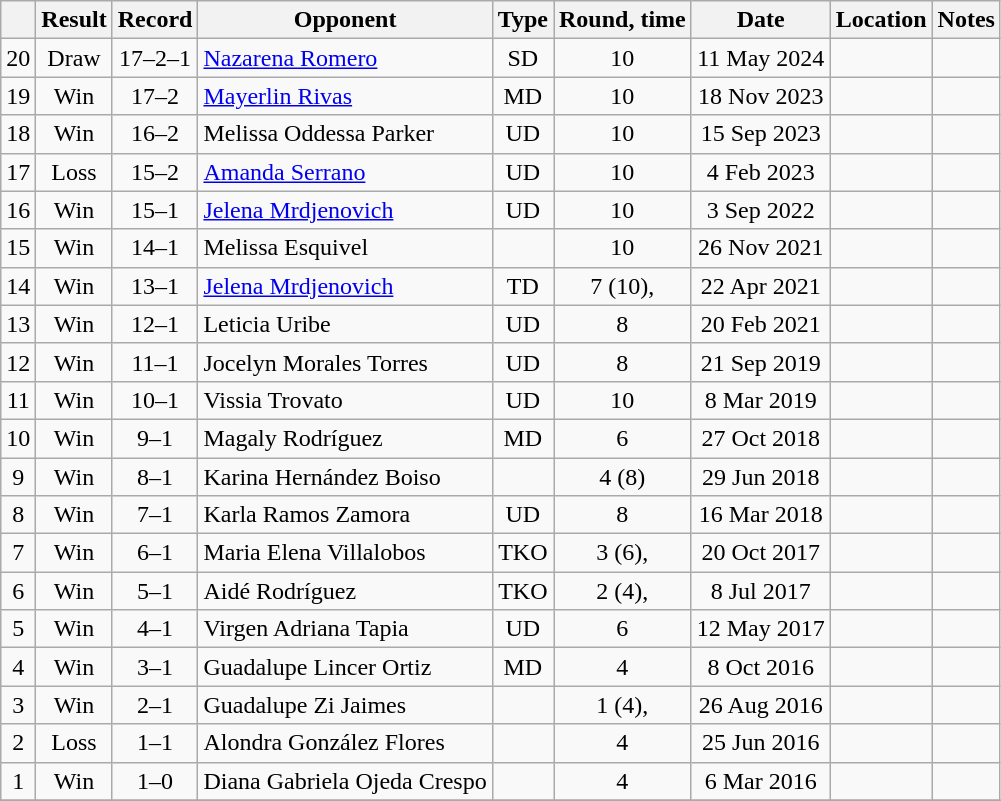<table class="wikitable" style="text-align:center">
<tr>
<th></th>
<th>Result</th>
<th>Record</th>
<th>Opponent</th>
<th>Type</th>
<th>Round, time</th>
<th>Date</th>
<th>Location</th>
<th>Notes</th>
</tr>
<tr>
<td>20</td>
<td>Draw</td>
<td>17–2–1</td>
<td align=left> <a href='#'>Nazarena Romero</a></td>
<td>SD</td>
<td>10</td>
<td>11 May 2024</td>
<td align=left></td>
<td style="text-align:left;"></td>
</tr>
<tr>
<td>19</td>
<td>Win</td>
<td>17–2</td>
<td align=left> <a href='#'>Mayerlin Rivas</a></td>
<td>MD</td>
<td>10</td>
<td>18 Nov 2023</td>
<td align=left></td>
<td style="text-align:left;"></td>
</tr>
<tr>
<td>18</td>
<td>Win</td>
<td>16–2</td>
<td align=left> Melissa Oddessa Parker</td>
<td>UD</td>
<td>10</td>
<td>15 Sep 2023</td>
<td align=left></td>
<td></td>
</tr>
<tr>
<td>17</td>
<td>Loss</td>
<td>15–2</td>
<td align=left> <a href='#'>Amanda Serrano</a></td>
<td>UD</td>
<td>10</td>
<td>4 Feb 2023</td>
<td align=left></td>
<td align=left></td>
</tr>
<tr>
<td>16</td>
<td>Win</td>
<td>15–1</td>
<td align=left> <a href='#'>Jelena Mrdjenovich</a></td>
<td>UD</td>
<td>10</td>
<td>3 Sep 2022</td>
<td align=left></td>
<td align=left></td>
</tr>
<tr>
<td>15</td>
<td>Win</td>
<td>14–1</td>
<td align=left> Melissa Esquivel</td>
<td></td>
<td>10</td>
<td>26 Nov 2021</td>
<td align=left></td>
<td align=left></td>
</tr>
<tr>
<td>14</td>
<td>Win</td>
<td>13–1</td>
<td align=left> <a href='#'>Jelena Mrdjenovich</a></td>
<td>TD</td>
<td>7 (10), </td>
<td>22 Apr 2021</td>
<td align=left></td>
<td align=left></td>
</tr>
<tr>
<td>13</td>
<td>Win</td>
<td>12–1</td>
<td align=left> Leticia Uribe</td>
<td>UD</td>
<td>8</td>
<td>20 Feb 2021</td>
<td align=left></td>
<td></td>
</tr>
<tr>
<td>12</td>
<td>Win</td>
<td>11–1</td>
<td align=left> Jocelyn Morales Torres</td>
<td>UD</td>
<td>8</td>
<td>21 Sep 2019</td>
<td align=left></td>
<td></td>
</tr>
<tr>
<td>11</td>
<td>Win</td>
<td>10–1</td>
<td align=left> Vissia Trovato</td>
<td>UD</td>
<td>10</td>
<td>8 Mar 2019</td>
<td align=left></td>
<td align=left></td>
</tr>
<tr>
<td>10</td>
<td>Win</td>
<td>9–1</td>
<td align=left> Magaly Rodríguez</td>
<td>MD</td>
<td>6</td>
<td>27 Oct 2018</td>
<td align=left></td>
<td></td>
</tr>
<tr>
<td>9</td>
<td>Win</td>
<td>8–1</td>
<td align=left> Karina Hernández Boiso</td>
<td></td>
<td>4 (8)</td>
<td>29 Jun 2018</td>
<td align=left></td>
<td align=left></td>
</tr>
<tr>
<td>8</td>
<td>Win</td>
<td>7–1</td>
<td align=left> Karla Ramos Zamora</td>
<td>UD</td>
<td>8</td>
<td>16 Mar 2018</td>
<td align=left></td>
<td></td>
</tr>
<tr>
<td>7</td>
<td>Win</td>
<td>6–1</td>
<td align=left> Maria Elena Villalobos</td>
<td>TKO</td>
<td>3 (6), </td>
<td>20 Oct 2017</td>
<td align=left></td>
<td></td>
</tr>
<tr>
<td>6</td>
<td>Win</td>
<td>5–1</td>
<td align=left> Aidé Rodríguez</td>
<td>TKO</td>
<td>2 (4), </td>
<td>8 Jul 2017</td>
<td align=left></td>
<td></td>
</tr>
<tr>
<td>5</td>
<td>Win</td>
<td>4–1</td>
<td align=left> Virgen Adriana Tapia</td>
<td>UD</td>
<td>6</td>
<td>12 May 2017</td>
<td align=left></td>
<td></td>
</tr>
<tr>
<td>4</td>
<td>Win</td>
<td>3–1</td>
<td align=left> Guadalupe Lincer Ortiz</td>
<td>MD</td>
<td>4</td>
<td>8 Oct 2016</td>
<td align=left></td>
<td></td>
</tr>
<tr>
<td>3</td>
<td>Win</td>
<td>2–1</td>
<td align=left> Guadalupe Zi Jaimes</td>
<td></td>
<td>1 (4), </td>
<td>26 Aug 2016</td>
<td align=left></td>
<td></td>
</tr>
<tr>
<td>2</td>
<td>Loss</td>
<td>1–1</td>
<td align=left> Alondra González Flores</td>
<td></td>
<td>4</td>
<td>25 Jun 2016</td>
<td align=left></td>
<td></td>
</tr>
<tr>
<td>1</td>
<td>Win</td>
<td>1–0</td>
<td align=left> Diana Gabriela Ojeda Crespo</td>
<td></td>
<td>4</td>
<td>6 Mar 2016</td>
<td align=left></td>
<td></td>
</tr>
<tr>
</tr>
</table>
